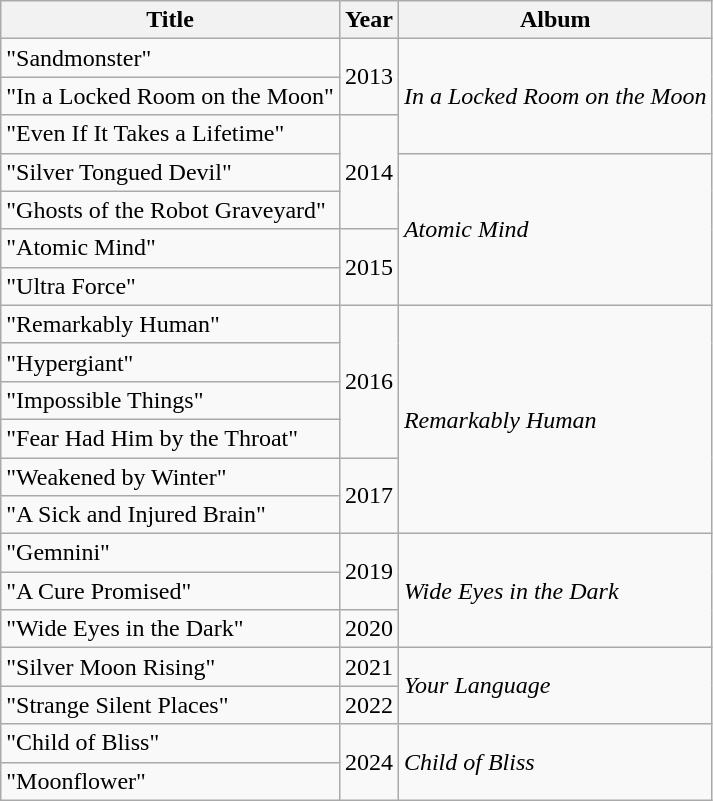<table class="wikitable">
<tr>
<th>Title</th>
<th>Year</th>
<th>Album</th>
</tr>
<tr>
<td>"Sandmonster"</td>
<td rowspan=2>2013</td>
<td rowspan=3><em>In a Locked Room on the Moon</em></td>
</tr>
<tr>
<td>"In a Locked Room on the Moon"</td>
</tr>
<tr>
<td>"Even If It Takes a Lifetime"</td>
<td rowspan=3>2014</td>
</tr>
<tr>
<td>"Silver Tongued Devil"<br></td>
<td rowspan=4><em>Atomic Mind</em></td>
</tr>
<tr>
<td>"Ghosts of the Robot Graveyard"</td>
</tr>
<tr>
<td>"Atomic Mind"</td>
<td rowspan=2>2015</td>
</tr>
<tr>
<td>"Ultra Force"</td>
</tr>
<tr>
<td>"Remarkably Human"</td>
<td rowspan=4>2016</td>
<td rowspan=6><em>Remarkably Human</em></td>
</tr>
<tr>
<td>"Hypergiant"</td>
</tr>
<tr>
<td>"Impossible Things"<br></td>
</tr>
<tr>
<td>"Fear Had Him by the Throat"</td>
</tr>
<tr>
<td>"Weakened by Winter"</td>
<td rowspan=2>2017</td>
</tr>
<tr>
<td>"A Sick and Injured Brain"</td>
</tr>
<tr>
<td>"Gemnini"</td>
<td rowspan=2>2019</td>
<td rowspan=3><em>Wide Eyes in the Dark</em></td>
</tr>
<tr>
<td>"A Cure Promised"</td>
</tr>
<tr>
<td>"Wide Eyes in the Dark"</td>
<td>2020</td>
</tr>
<tr>
<td>"Silver Moon Rising"</td>
<td>2021</td>
<td rowspan=2><em>Your Language</em></td>
</tr>
<tr>
<td>"Strange Silent Places"</td>
<td>2022</td>
</tr>
<tr>
<td>"Child of Bliss"</td>
<td rowspan=2>2024</td>
<td rowspan=2><em>Child of Bliss</em></td>
</tr>
<tr>
<td>"Moonflower"</td>
</tr>
</table>
